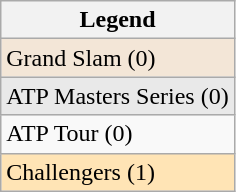<table class=wikitable>
<tr>
<th>Legend</th>
</tr>
<tr bgcolor=f3e6d7>
<td>Grand Slam (0)</td>
</tr>
<tr bgcolor=e9e9e9>
<td>ATP Masters Series (0)</td>
</tr>
<tr bgcolor=>
<td>ATP Tour (0)</td>
</tr>
<tr bgcolor=moccasin>
<td>Challengers (1)</td>
</tr>
</table>
